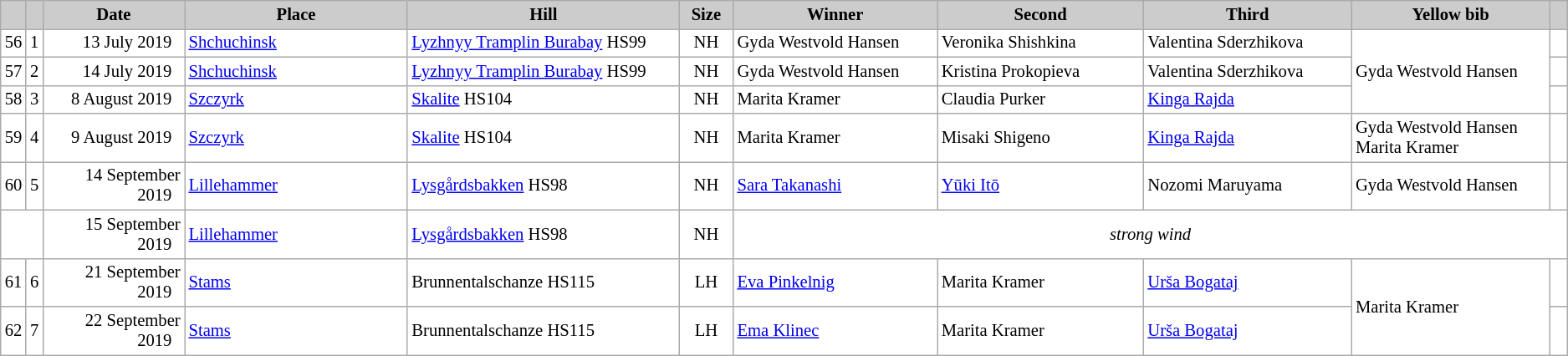<table class="wikitable plainrowheaders" style="background:#fff; font-size:86%; line-height:16px; border:grey solid 1px; border-collapse:collapse;">
<tr style="background:#ccc; text-align:center;">
<th scope="col" style="background:#ccc; width=25 px;"></th>
<th scope="col" style="background:#ccc; width=30 px;"></th>
<th scope="col" style="background:#ccc; width:120px;">Date</th>
<th scope="col" style="background:#ccc; width:200px;">Place</th>
<th scope="col" style="background:#ccc; width:240px;">Hill</th>
<th scope="col" style="background:#ccc; width:40px;">Size</th>
<th scope="col" style="background:#ccc; width:185px;">Winner</th>
<th scope="col" style="background:#ccc; width:185px;">Second</th>
<th scope="col" style="background:#ccc; width:185px;">Third</th>
<th scope="col" style="background:#ccc; width:180px;">Yellow bib</th>
<th scope="col" style="background:#ccc; width:10px;"></th>
</tr>
<tr>
<td align=center>56</td>
<td align=center>1</td>
<td align=right>13 July 2019  </td>
<td> <a href='#'>Shchuchinsk</a></td>
<td><a href='#'>Lyzhnyy Tramplin Burabay</a> HS99</td>
<td align=center>NH</td>
<td> Gyda Westvold Hansen</td>
<td> Veronika Shishkina</td>
<td> Valentina Sderzhikova</td>
<td rowspan=3> Gyda Westvold Hansen</td>
<td></td>
</tr>
<tr>
<td align=center>57</td>
<td align=center>2</td>
<td align=right>14 July 2019  </td>
<td> <a href='#'>Shchuchinsk</a></td>
<td><a href='#'>Lyzhnyy Tramplin Burabay</a> HS99</td>
<td align=center>NH</td>
<td> Gyda Westvold Hansen</td>
<td> Kristina Prokopieva</td>
<td> Valentina Sderzhikova</td>
<td></td>
</tr>
<tr>
<td align=center>58</td>
<td align=center>3</td>
<td align=right>8 August 2019  </td>
<td> <a href='#'>Szczyrk</a></td>
<td><a href='#'>Skalite</a> HS104</td>
<td align=center>NH</td>
<td> Marita Kramer</td>
<td> Claudia Purker</td>
<td> <a href='#'>Kinga Rajda</a></td>
<td></td>
</tr>
<tr>
<td align=center>59</td>
<td align=center>4</td>
<td align=right>9 August 2019  </td>
<td> <a href='#'>Szczyrk</a></td>
<td><a href='#'>Skalite</a> HS104</td>
<td align=center>NH</td>
<td> Marita Kramer</td>
<td> Misaki Shigeno</td>
<td> <a href='#'>Kinga Rajda</a></td>
<td> Gyda Westvold Hansen<br> Marita Kramer</td>
<td></td>
</tr>
<tr>
<td align=center>60</td>
<td align=center>5</td>
<td align=right>14 September 2019  </td>
<td> <a href='#'>Lillehammer</a></td>
<td><a href='#'>Lysgårdsbakken</a> HS98</td>
<td align=center>NH</td>
<td> <a href='#'>Sara Takanashi</a></td>
<td> <a href='#'>Yūki Itō</a></td>
<td> Nozomi Maruyama</td>
<td> Gyda Westvold Hansen</td>
<td></td>
</tr>
<tr>
<td colspan=2></td>
<td align=right>15 September 2019  </td>
<td> <a href='#'>Lillehammer</a></td>
<td><a href='#'>Lysgårdsbakken</a> HS98</td>
<td align=center>NH</td>
<td align=center colspan=5><em>strong wind</em></td>
</tr>
<tr>
<td align=center>61</td>
<td align=center>6</td>
<td align=right>21 September 2019  </td>
<td> <a href='#'>Stams</a></td>
<td>Brunnentalschanze HS115</td>
<td align=center>LH</td>
<td> <a href='#'>Eva Pinkelnig</a></td>
<td> Marita Kramer</td>
<td> <a href='#'>Urša Bogataj</a></td>
<td rowspan=2> Marita Kramer</td>
<td></td>
</tr>
<tr>
<td align=center>62</td>
<td align=center>7</td>
<td align=right>22 September 2019  </td>
<td> <a href='#'>Stams</a></td>
<td>Brunnentalschanze HS115</td>
<td align=center>LH</td>
<td> <a href='#'>Ema Klinec</a></td>
<td> Marita Kramer</td>
<td> <a href='#'>Urša Bogataj</a></td>
<td></td>
</tr>
</table>
